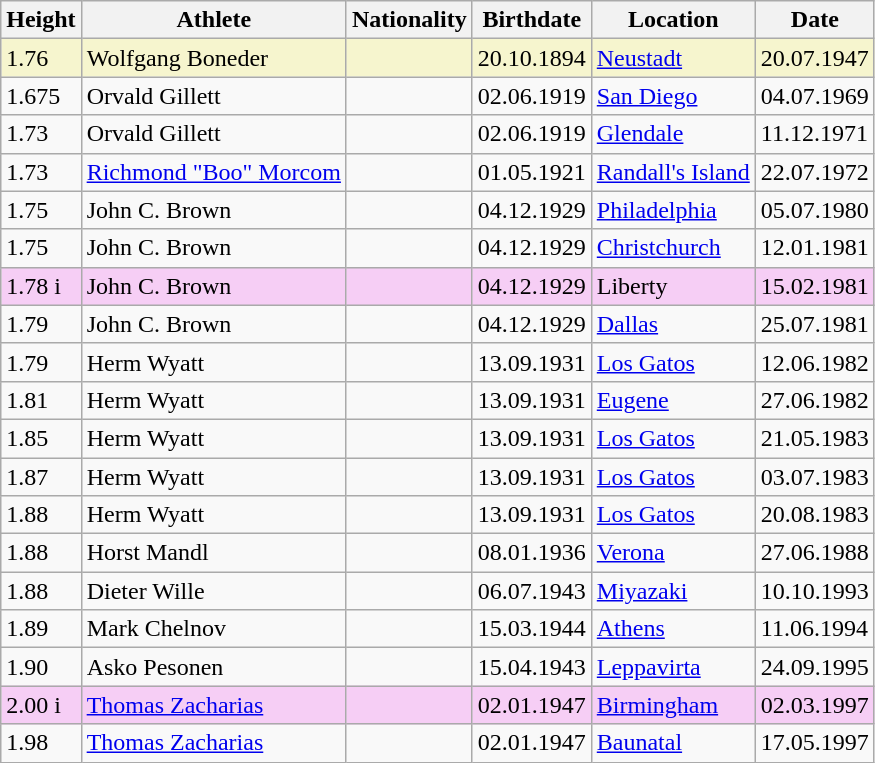<table class="wikitable">
<tr>
<th>Height</th>
<th>Athlete</th>
<th>Nationality</th>
<th>Birthdate</th>
<th>Location</th>
<th>Date</th>
</tr>
<tr style="background:#f6f5ce;">
<td>1.76</td>
<td>Wolfgang Boneder</td>
<td></td>
<td>20.10.1894</td>
<td><a href='#'>Neustadt</a></td>
<td>20.07.1947</td>
</tr>
<tr>
<td>1.675</td>
<td>Orvald Gillett</td>
<td></td>
<td>02.06.1919</td>
<td><a href='#'>San Diego</a></td>
<td>04.07.1969</td>
</tr>
<tr>
<td>1.73</td>
<td>Orvald Gillett</td>
<td></td>
<td>02.06.1919</td>
<td><a href='#'>Glendale</a></td>
<td>11.12.1971</td>
</tr>
<tr>
<td>1.73</td>
<td><a href='#'>Richmond "Boo" Morcom</a></td>
<td></td>
<td>01.05.1921</td>
<td><a href='#'>Randall's Island</a></td>
<td>22.07.1972</td>
</tr>
<tr>
<td>1.75</td>
<td>John C. Brown</td>
<td></td>
<td>04.12.1929</td>
<td><a href='#'>Philadelphia</a></td>
<td>05.07.1980</td>
</tr>
<tr>
<td>1.75</td>
<td>John C. Brown</td>
<td></td>
<td>04.12.1929</td>
<td><a href='#'>Christchurch</a></td>
<td>12.01.1981</td>
</tr>
<tr style="background:#f6cef5;">
<td>1.78 i</td>
<td>John C. Brown</td>
<td></td>
<td>04.12.1929</td>
<td>Liberty</td>
<td>15.02.1981</td>
</tr>
<tr>
<td>1.79</td>
<td>John C. Brown</td>
<td></td>
<td>04.12.1929</td>
<td><a href='#'>Dallas</a></td>
<td>25.07.1981</td>
</tr>
<tr>
<td>1.79</td>
<td>Herm Wyatt</td>
<td></td>
<td>13.09.1931</td>
<td><a href='#'>Los Gatos</a></td>
<td>12.06.1982</td>
</tr>
<tr>
<td>1.81</td>
<td>Herm Wyatt</td>
<td></td>
<td>13.09.1931</td>
<td><a href='#'>Eugene</a></td>
<td>27.06.1982</td>
</tr>
<tr>
<td>1.85</td>
<td>Herm Wyatt</td>
<td></td>
<td>13.09.1931</td>
<td><a href='#'>Los Gatos</a></td>
<td>21.05.1983</td>
</tr>
<tr>
<td>1.87</td>
<td>Herm Wyatt</td>
<td></td>
<td>13.09.1931</td>
<td><a href='#'>Los Gatos</a></td>
<td>03.07.1983</td>
</tr>
<tr>
<td>1.88</td>
<td>Herm Wyatt</td>
<td></td>
<td>13.09.1931</td>
<td><a href='#'>Los Gatos</a></td>
<td>20.08.1983</td>
</tr>
<tr>
<td>1.88</td>
<td>Horst Mandl</td>
<td></td>
<td>08.01.1936</td>
<td><a href='#'>Verona</a></td>
<td>27.06.1988</td>
</tr>
<tr>
<td>1.88</td>
<td>Dieter Wille</td>
<td></td>
<td>06.07.1943</td>
<td><a href='#'>Miyazaki</a></td>
<td>10.10.1993</td>
</tr>
<tr>
<td>1.89</td>
<td>Mark Chelnov</td>
<td></td>
<td>15.03.1944</td>
<td><a href='#'>Athens</a></td>
<td>11.06.1994</td>
</tr>
<tr>
<td>1.90</td>
<td>Asko Pesonen</td>
<td></td>
<td>15.04.1943</td>
<td><a href='#'>Leppavirta</a></td>
<td>24.09.1995</td>
</tr>
<tr style="background:#f6cef5;">
<td>2.00 i</td>
<td><a href='#'>Thomas Zacharias</a></td>
<td></td>
<td>02.01.1947</td>
<td><a href='#'>Birmingham</a></td>
<td>02.03.1997</td>
</tr>
<tr>
<td>1.98</td>
<td><a href='#'>Thomas Zacharias</a></td>
<td></td>
<td>02.01.1947</td>
<td><a href='#'>Baunatal</a></td>
<td>17.05.1997</td>
</tr>
</table>
